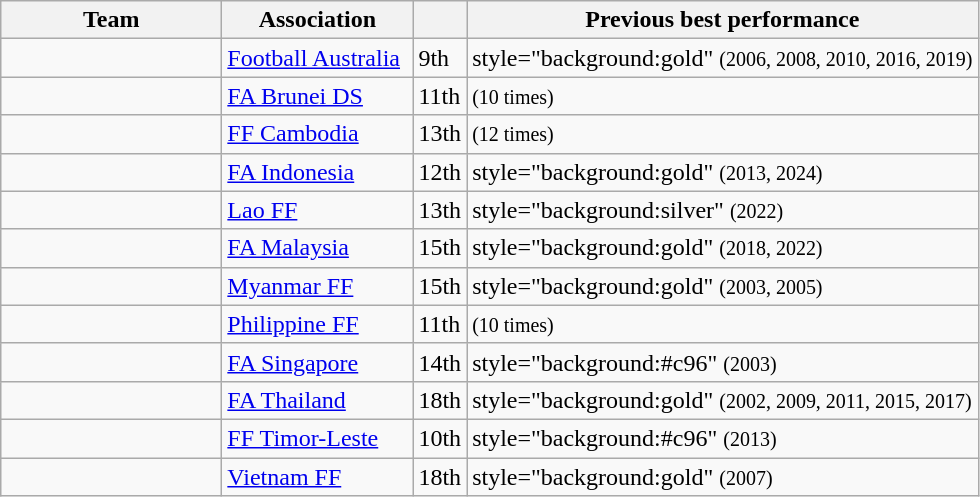<table class="wikitable sortable">
<tr>
<th style="width:140px;">Team</th>
<th style="width:120px;">Association</th>
<th></th>
<th>Previous best performance</th>
</tr>
<tr>
<td></td>
<td><a href='#'>Football Australia</a></td>
<td>9th</td>
<td>style="background:gold"  <small>(2006, 2008, 2010, 2016, 2019)</small></td>
</tr>
<tr>
<td></td>
<td><a href='#'>FA Brunei DS</a></td>
<td>11th</td>
<td> <small>(10 times)</small></td>
</tr>
<tr>
<td></td>
<td><a href='#'>FF Cambodia</a></td>
<td>13th</td>
<td> <small>(12 times)</small></td>
</tr>
<tr>
<td></td>
<td><a href='#'>FA Indonesia</a></td>
<td>12th</td>
<td>style="background:gold"  <small>(2013, 2024)</small></td>
</tr>
<tr>
<td></td>
<td><a href='#'>Lao FF</a></td>
<td>13th</td>
<td>style="background:silver"  <small>(2022)</small></td>
</tr>
<tr>
<td></td>
<td><a href='#'>FA Malaysia</a></td>
<td>15th</td>
<td>style="background:gold"  <small>(2018, 2022)</small></td>
</tr>
<tr>
<td></td>
<td><a href='#'>Myanmar FF</a></td>
<td>15th</td>
<td>style="background:gold"  <small>(2003, 2005)</small></td>
</tr>
<tr>
<td></td>
<td><a href='#'>Philippine FF</a></td>
<td>11th</td>
<td> <small>(10 times)</small></td>
</tr>
<tr>
<td></td>
<td><a href='#'>FA Singapore</a></td>
<td>14th</td>
<td>style="background:#c96"  <small>(2003)</small></td>
</tr>
<tr>
<td></td>
<td><a href='#'>FA Thailand</a></td>
<td>18th</td>
<td>style="background:gold"  <small>(2002, 2009, 2011, 2015, 2017)</small></td>
</tr>
<tr>
<td></td>
<td><a href='#'>FF Timor-Leste</a></td>
<td>10th</td>
<td>style="background:#c96"  <small>(2013)</small></td>
</tr>
<tr>
<td></td>
<td><a href='#'>Vietnam FF</a></td>
<td>18th</td>
<td>style="background:gold"  <small>(2007)</small></td>
</tr>
</table>
